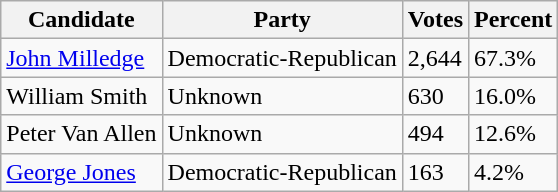<table class=wikitable>
<tr>
<th>Candidate</th>
<th>Party</th>
<th>Votes</th>
<th>Percent</th>
</tr>
<tr>
<td><a href='#'>John Milledge</a></td>
<td>Democratic-Republican</td>
<td>2,644</td>
<td>67.3%</td>
</tr>
<tr>
<td>William Smith</td>
<td>Unknown</td>
<td>630</td>
<td>16.0%</td>
</tr>
<tr>
<td>Peter Van Allen</td>
<td>Unknown</td>
<td>494</td>
<td>12.6%</td>
</tr>
<tr>
<td><a href='#'>George Jones</a></td>
<td>Democratic-Republican</td>
<td>163</td>
<td>4.2%</td>
</tr>
</table>
